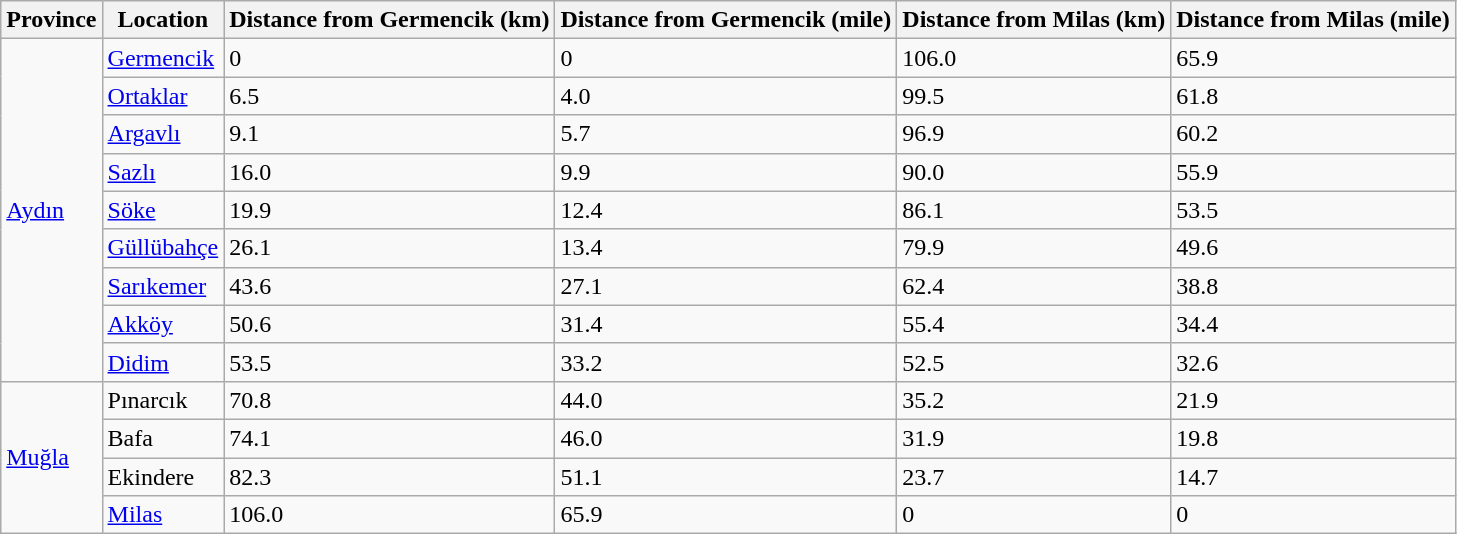<table class="sortable wikitable">
<tr>
<th>Province</th>
<th>Location</th>
<th>Distance from Germencik (km)</th>
<th>Distance from Germencik (mile)</th>
<th>Distance from Milas (km)</th>
<th>Distance from Milas (mile)</th>
</tr>
<tr>
<td rowspan="9"><a href='#'>Aydın</a></td>
<td><a href='#'>Germencik</a></td>
<td>0</td>
<td>0</td>
<td>106.0</td>
<td>65.9</td>
</tr>
<tr>
<td><a href='#'>Ortaklar</a></td>
<td>6.5</td>
<td>4.0</td>
<td>99.5</td>
<td>61.8</td>
</tr>
<tr>
<td><a href='#'>Argavlı</a></td>
<td>9.1</td>
<td>5.7</td>
<td>96.9</td>
<td>60.2</td>
</tr>
<tr>
<td><a href='#'>Sazlı</a></td>
<td>16.0</td>
<td>9.9</td>
<td>90.0</td>
<td>55.9</td>
</tr>
<tr>
<td><a href='#'>Söke</a></td>
<td>19.9</td>
<td>12.4</td>
<td>86.1</td>
<td>53.5</td>
</tr>
<tr>
<td><a href='#'>Güllübahçe</a></td>
<td>26.1</td>
<td>13.4</td>
<td>79.9</td>
<td>49.6</td>
</tr>
<tr>
<td><a href='#'>Sarıkemer</a></td>
<td>43.6</td>
<td>27.1</td>
<td>62.4</td>
<td>38.8</td>
</tr>
<tr>
<td><a href='#'>Akköy</a></td>
<td>50.6</td>
<td>31.4</td>
<td>55.4</td>
<td>34.4</td>
</tr>
<tr>
<td><a href='#'>Didim</a></td>
<td>53.5</td>
<td>33.2</td>
<td>52.5</td>
<td>32.6</td>
</tr>
<tr>
<td rowspan="4"><a href='#'>Muğla</a></td>
<td>Pınarcık</td>
<td>70.8</td>
<td>44.0</td>
<td>35.2</td>
<td>21.9</td>
</tr>
<tr>
<td>Bafa</td>
<td>74.1</td>
<td>46.0</td>
<td>31.9</td>
<td>19.8</td>
</tr>
<tr>
<td>Ekindere</td>
<td>82.3</td>
<td>51.1</td>
<td>23.7</td>
<td>14.7</td>
</tr>
<tr>
<td><a href='#'>Milas</a></td>
<td>106.0</td>
<td>65.9</td>
<td>0</td>
<td>0</td>
</tr>
</table>
